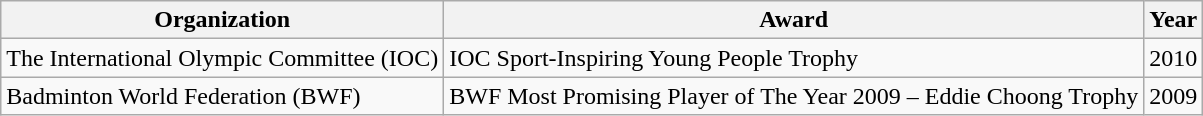<table class="wikitable">
<tr>
<th>Organization</th>
<th>Award</th>
<th>Year</th>
</tr>
<tr>
<td>The International Olympic Committee (IOC)</td>
<td>IOC Sport-Inspiring Young People Trophy</td>
<td>2010</td>
</tr>
<tr>
<td>Badminton World Federation (BWF)</td>
<td>BWF Most Promising Player of The Year 2009 – Eddie Choong Trophy</td>
<td>2009</td>
</tr>
</table>
